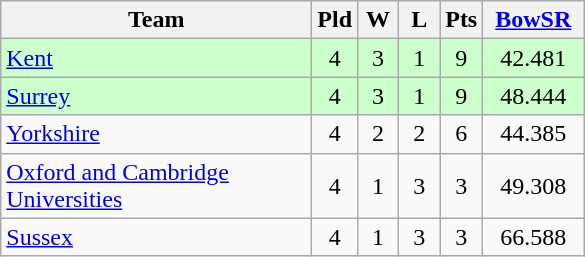<table class="wikitable" style="text-align: center;">
<tr>
<th width=200>Team</th>
<th width=20>Pld</th>
<th width=20>W</th>
<th width=20>L</th>
<th width=20>Pts</th>
<th width=60><a href='#'>BowSR</a></th>
</tr>
<tr bgcolor="#ccffcc">
<td align=left><a href='#'>Kent</a></td>
<td>4</td>
<td>3</td>
<td>1</td>
<td>9</td>
<td>42.481</td>
</tr>
<tr bgcolor="#ccffcc">
<td align=left><a href='#'>Surrey</a></td>
<td>4</td>
<td>3</td>
<td>1</td>
<td>9</td>
<td>48.444</td>
</tr>
<tr>
<td align=left><a href='#'>Yorkshire</a></td>
<td>4</td>
<td>2</td>
<td>2</td>
<td>6</td>
<td>44.385</td>
</tr>
<tr>
<td align=left><a href='#'>Oxford and Cambridge Universities</a></td>
<td>4</td>
<td>1</td>
<td>3</td>
<td>3</td>
<td>49.308</td>
</tr>
<tr>
<td align=left><a href='#'>Sussex</a></td>
<td>4</td>
<td>1</td>
<td>3</td>
<td>3</td>
<td>66.588</td>
</tr>
</table>
